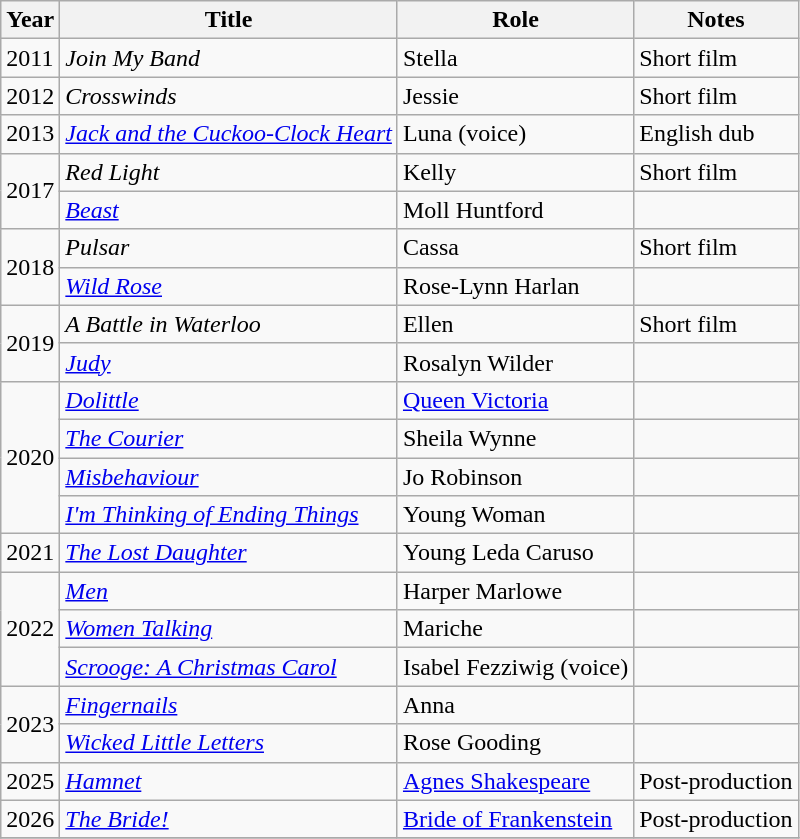<table class="wikitable sortable">
<tr>
<th>Year</th>
<th>Title</th>
<th>Role</th>
<th class="unsortable">Notes</th>
</tr>
<tr>
<td>2011</td>
<td><em>Join My Band</em></td>
<td>Stella</td>
<td>Short film</td>
</tr>
<tr>
<td>2012</td>
<td><em>Crosswinds</em></td>
<td>Jessie</td>
<td>Short film</td>
</tr>
<tr>
<td>2013</td>
<td><em><a href='#'>Jack and the Cuckoo-Clock Heart</a></em></td>
<td>Luna (voice)</td>
<td>English dub</td>
</tr>
<tr>
<td rowspan="2">2017</td>
<td><em>Red Light</em></td>
<td>Kelly</td>
<td>Short film</td>
</tr>
<tr>
<td><em><a href='#'>Beast</a></em></td>
<td>Moll Huntford</td>
<td></td>
</tr>
<tr>
<td rowspan="2">2018</td>
<td><em>Pulsar</em></td>
<td>Cassa</td>
<td>Short film</td>
</tr>
<tr>
<td><em><a href='#'>Wild Rose</a></em></td>
<td>Rose-Lynn Harlan</td>
<td></td>
</tr>
<tr>
<td rowspan="2">2019</td>
<td><em>A Battle in Waterloo</em></td>
<td>Ellen</td>
<td>Short film</td>
</tr>
<tr>
<td><em><a href='#'>Judy</a></em></td>
<td>Rosalyn Wilder</td>
<td></td>
</tr>
<tr>
<td rowspan="4">2020</td>
<td><em><a href='#'>Dolittle</a></em></td>
<td><a href='#'>Queen Victoria</a></td>
<td></td>
</tr>
<tr>
<td><em><a href='#'>The Courier</a></em></td>
<td>Sheila Wynne</td>
<td></td>
</tr>
<tr>
<td><em><a href='#'>Misbehaviour</a></em></td>
<td>Jo Robinson</td>
<td></td>
</tr>
<tr>
<td><em><a href='#'>I'm Thinking of Ending Things</a></em></td>
<td>Young Woman</td>
<td></td>
</tr>
<tr>
<td>2021</td>
<td><em><a href='#'>The Lost Daughter</a></em></td>
<td>Young Leda Caruso</td>
<td></td>
</tr>
<tr>
<td rowspan="3">2022</td>
<td><em><a href='#'>Men</a></em></td>
<td>Harper Marlowe</td>
<td></td>
</tr>
<tr>
<td><em><a href='#'>Women Talking</a></em></td>
<td>Mariche</td>
<td></td>
</tr>
<tr>
<td><em><a href='#'>Scrooge: A Christmas Carol</a></em></td>
<td>Isabel Fezziwig (voice)</td>
<td></td>
</tr>
<tr>
<td rowspan="2">2023</td>
<td><em><a href='#'>Fingernails</a></em></td>
<td>Anna</td>
<td></td>
</tr>
<tr>
<td><em><a href='#'>Wicked Little Letters</a></em></td>
<td>Rose Gooding</td>
<td></td>
</tr>
<tr>
<td>2025</td>
<td><em><a href='#'>Hamnet</a></em></td>
<td><a href='#'>Agnes Shakespeare</a></td>
<td>Post-production</td>
</tr>
<tr>
<td>2026</td>
<td><em><a href='#'>The Bride!</a></em></td>
<td><a href='#'>Bride of Frankenstein</a></td>
<td>Post-production</td>
</tr>
<tr>
</tr>
</table>
